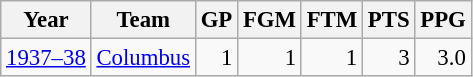<table class="wikitable sortable" style="font-size:95%; text-align:right;">
<tr>
<th>Year</th>
<th>Team</th>
<th>GP</th>
<th>FGM</th>
<th>FTM</th>
<th>PTS</th>
<th>PPG</th>
</tr>
<tr>
<td style="text-align:left;"><a href='#'>1937–38</a></td>
<td style="text-align:left;"><a href='#'>Columbus</a></td>
<td>1</td>
<td>1</td>
<td>1</td>
<td>3</td>
<td>3.0</td>
</tr>
</table>
